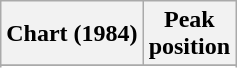<table class="wikitable plainrowheaders sortable">
<tr>
<th>Chart (1984)</th>
<th>Peak<br>position</th>
</tr>
<tr>
</tr>
<tr>
</tr>
<tr>
</tr>
</table>
